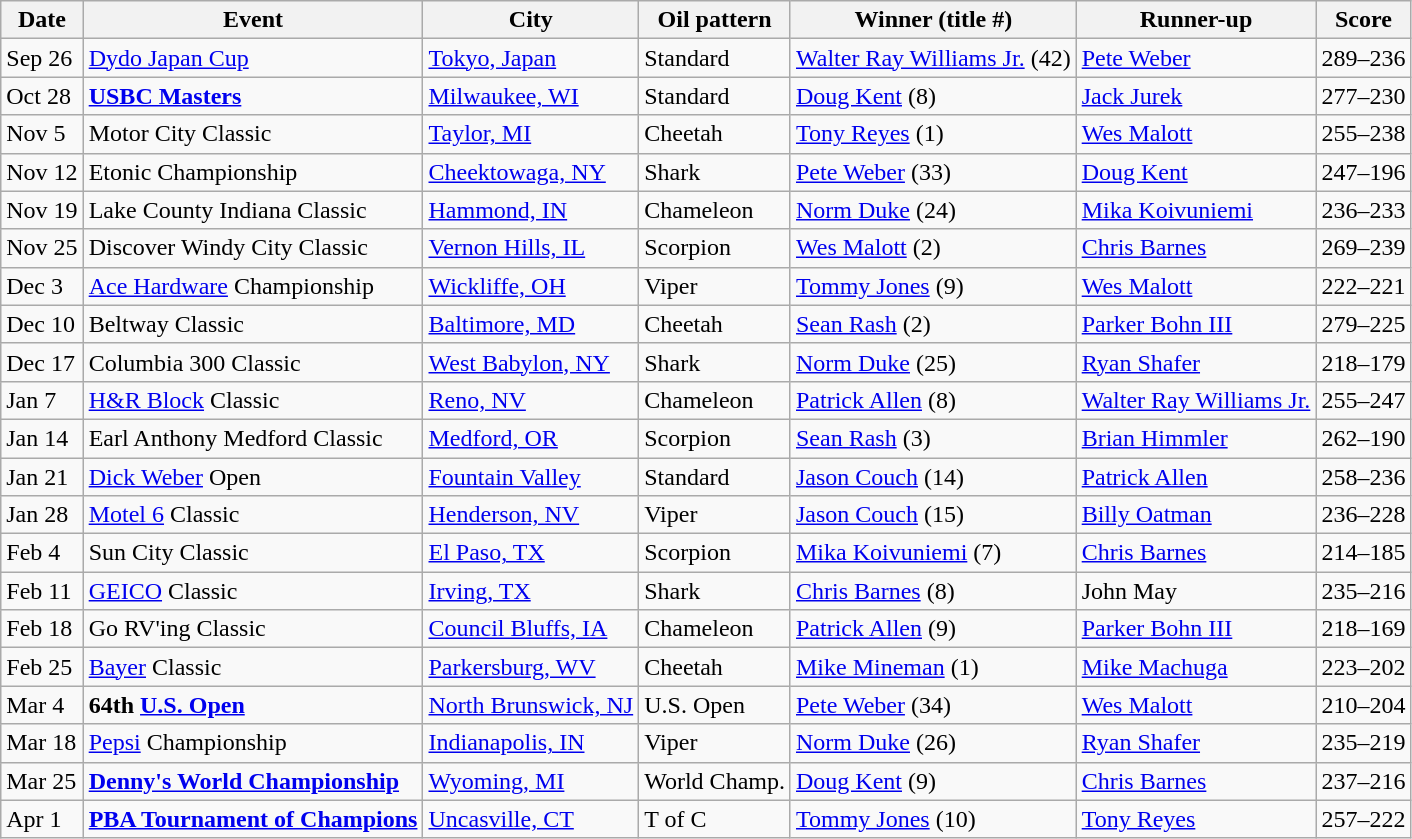<table class="wikitable">
<tr>
<th>Date</th>
<th>Event</th>
<th>City</th>
<th>Oil pattern</th>
<th>Winner (title #)</th>
<th>Runner-up</th>
<th>Score</th>
</tr>
<tr>
<td>Sep 26</td>
<td><a href='#'>Dydo Japan Cup</a></td>
<td><a href='#'>Tokyo, Japan</a></td>
<td>Standard</td>
<td><a href='#'>Walter Ray Williams Jr.</a> (42)</td>
<td><a href='#'>Pete Weber</a></td>
<td>289–236</td>
</tr>
<tr>
<td>Oct 28</td>
<td><strong><a href='#'>USBC Masters</a></strong></td>
<td><a href='#'>Milwaukee, WI</a></td>
<td>Standard</td>
<td><a href='#'>Doug Kent</a> (8)</td>
<td><a href='#'>Jack Jurek</a></td>
<td>277–230</td>
</tr>
<tr>
<td>Nov 5</td>
<td>Motor City Classic</td>
<td><a href='#'>Taylor, MI</a></td>
<td>Cheetah</td>
<td><a href='#'>Tony Reyes</a> (1)</td>
<td><a href='#'>Wes Malott</a></td>
<td>255–238</td>
</tr>
<tr>
<td>Nov 12</td>
<td>Etonic Championship</td>
<td><a href='#'>Cheektowaga, NY</a></td>
<td>Shark</td>
<td><a href='#'>Pete Weber</a> (33)</td>
<td><a href='#'>Doug Kent</a></td>
<td>247–196</td>
</tr>
<tr>
<td>Nov 19</td>
<td>Lake County Indiana Classic</td>
<td><a href='#'>Hammond, IN</a></td>
<td>Chameleon</td>
<td><a href='#'>Norm Duke</a> (24)</td>
<td><a href='#'>Mika Koivuniemi</a></td>
<td>236–233</td>
</tr>
<tr>
<td>Nov 25</td>
<td>Discover Windy City Classic</td>
<td><a href='#'>Vernon Hills, IL</a></td>
<td>Scorpion</td>
<td><a href='#'>Wes Malott</a> (2)</td>
<td><a href='#'>Chris Barnes</a></td>
<td>269–239</td>
</tr>
<tr>
<td>Dec 3</td>
<td><a href='#'>Ace Hardware</a> Championship</td>
<td><a href='#'>Wickliffe, OH</a></td>
<td>Viper</td>
<td><a href='#'>Tommy Jones</a> (9)</td>
<td><a href='#'>Wes Malott</a></td>
<td>222–221</td>
</tr>
<tr>
<td>Dec 10</td>
<td>Beltway Classic</td>
<td><a href='#'>Baltimore, MD</a></td>
<td>Cheetah</td>
<td><a href='#'>Sean Rash</a> (2)</td>
<td><a href='#'>Parker Bohn III</a></td>
<td>279–225</td>
</tr>
<tr>
<td>Dec 17</td>
<td>Columbia 300 Classic</td>
<td><a href='#'>West Babylon, NY</a></td>
<td>Shark</td>
<td><a href='#'>Norm Duke</a> (25)</td>
<td><a href='#'>Ryan Shafer</a></td>
<td>218–179</td>
</tr>
<tr>
<td>Jan 7</td>
<td><a href='#'>H&R Block</a> Classic</td>
<td><a href='#'>Reno, NV</a></td>
<td>Chameleon</td>
<td><a href='#'>Patrick Allen</a> (8)</td>
<td><a href='#'>Walter Ray Williams Jr.</a></td>
<td>255–247</td>
</tr>
<tr>
<td>Jan 14</td>
<td>Earl Anthony Medford Classic</td>
<td><a href='#'>Medford, OR</a></td>
<td>Scorpion</td>
<td><a href='#'>Sean Rash</a> (3)</td>
<td><a href='#'>Brian Himmler</a></td>
<td>262–190</td>
</tr>
<tr>
<td>Jan 21</td>
<td><a href='#'>Dick Weber</a> Open</td>
<td><a href='#'>Fountain Valley</a></td>
<td>Standard</td>
<td><a href='#'>Jason Couch</a> (14)</td>
<td><a href='#'>Patrick Allen</a></td>
<td>258–236</td>
</tr>
<tr>
<td>Jan 28</td>
<td><a href='#'>Motel 6</a> Classic</td>
<td><a href='#'>Henderson, NV</a></td>
<td>Viper</td>
<td><a href='#'>Jason Couch</a> (15)</td>
<td><a href='#'>Billy Oatman</a></td>
<td>236–228</td>
</tr>
<tr>
<td>Feb 4</td>
<td>Sun City Classic</td>
<td><a href='#'>El Paso, TX</a></td>
<td>Scorpion</td>
<td><a href='#'>Mika Koivuniemi</a> (7)</td>
<td><a href='#'>Chris Barnes</a></td>
<td>214–185</td>
</tr>
<tr>
<td>Feb 11</td>
<td><a href='#'>GEICO</a> Classic</td>
<td><a href='#'>Irving, TX</a></td>
<td>Shark</td>
<td><a href='#'>Chris Barnes</a> (8)</td>
<td>John May</td>
<td>235–216</td>
</tr>
<tr>
<td>Feb 18</td>
<td>Go RV'ing Classic</td>
<td><a href='#'>Council Bluffs, IA</a></td>
<td>Chameleon</td>
<td><a href='#'>Patrick Allen</a> (9)</td>
<td><a href='#'>Parker Bohn III</a></td>
<td>218–169</td>
</tr>
<tr>
<td>Feb 25</td>
<td><a href='#'>Bayer</a> Classic</td>
<td><a href='#'>Parkersburg, WV</a></td>
<td>Cheetah</td>
<td><a href='#'>Mike Mineman</a> (1)</td>
<td><a href='#'>Mike Machuga</a></td>
<td>223–202</td>
</tr>
<tr>
<td>Mar 4</td>
<td><strong>64th <a href='#'>U.S. Open</a></strong></td>
<td><a href='#'>North Brunswick, NJ</a></td>
<td>U.S. Open</td>
<td><a href='#'>Pete Weber</a> (34)</td>
<td><a href='#'>Wes Malott</a></td>
<td>210–204</td>
</tr>
<tr>
<td>Mar 18</td>
<td><a href='#'>Pepsi</a> Championship</td>
<td><a href='#'>Indianapolis, IN</a></td>
<td>Viper</td>
<td><a href='#'>Norm Duke</a> (26)</td>
<td><a href='#'>Ryan Shafer</a></td>
<td>235–219</td>
</tr>
<tr>
<td>Mar 25</td>
<td><strong><a href='#'>Denny's World Championship</a></strong></td>
<td><a href='#'>Wyoming, MI</a></td>
<td>World Champ.</td>
<td><a href='#'>Doug Kent</a> (9)</td>
<td><a href='#'>Chris Barnes</a></td>
<td>237–216</td>
</tr>
<tr>
<td>Apr 1</td>
<td><strong><a href='#'>PBA Tournament of Champions</a></strong></td>
<td><a href='#'>Uncasville, CT</a></td>
<td>T of C</td>
<td><a href='#'>Tommy Jones</a> (10)</td>
<td><a href='#'>Tony Reyes</a></td>
<td>257–222</td>
</tr>
</table>
